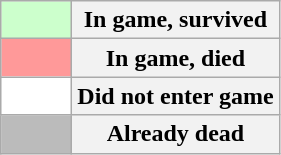<table class="wikitable" style="margin-top:1em;">
<tr>
<th style="width:40px;background:#cfc;"></th>
<th>In game, survived</th>
</tr>
<tr>
<th style="width:40px;background:#f99;"></th>
<th>In game, died</th>
</tr>
<tr>
<th style="width:40px;background:#fff;"></th>
<th>Did not enter game</th>
</tr>
<tr>
<th style="width:40px;background:#bbb;"></th>
<th>Already dead</th>
</tr>
</table>
